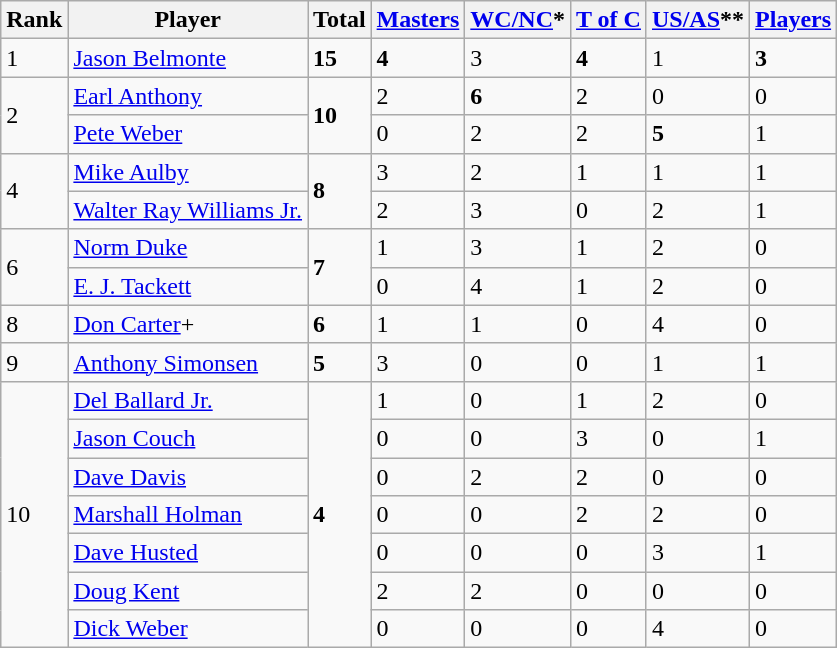<table class="wikitable sortable">
<tr>
<th>Rank</th>
<th>Player</th>
<th>Total</th>
<th><a href='#'>Masters</a></th>
<th><a href='#'>WC/NC</a>*</th>
<th><a href='#'>T of C</a></th>
<th><a href='#'>US/AS</a>**</th>
<th><a href='#'>Players</a></th>
</tr>
<tr>
<td>1</td>
<td><a href='#'>Jason Belmonte</a></td>
<td><strong>15</strong></td>
<td><strong>4</strong></td>
<td>3</td>
<td><strong>4</strong></td>
<td>1</td>
<td><strong>3</strong></td>
</tr>
<tr>
<td rowspan="2">2</td>
<td><a href='#'>Earl Anthony</a></td>
<td rowspan="2"><strong>10</strong></td>
<td>2</td>
<td><strong>6</strong></td>
<td>2</td>
<td>0</td>
<td>0</td>
</tr>
<tr>
<td><a href='#'>Pete Weber</a></td>
<td>0</td>
<td>2</td>
<td>2</td>
<td><strong>5</strong></td>
<td>1</td>
</tr>
<tr>
<td rowspan="2">4</td>
<td><a href='#'>Mike Aulby</a></td>
<td rowspan="2"><strong>8</strong></td>
<td>3</td>
<td>2</td>
<td>1</td>
<td>1</td>
<td>1</td>
</tr>
<tr>
<td><a href='#'>Walter Ray Williams Jr.</a></td>
<td>2</td>
<td>3</td>
<td>0</td>
<td>2</td>
<td>1</td>
</tr>
<tr>
<td rowspan="2">6</td>
<td><a href='#'>Norm Duke</a></td>
<td rowspan="2"><strong>7</strong></td>
<td>1</td>
<td>3</td>
<td>1</td>
<td>2</td>
<td>0</td>
</tr>
<tr>
<td><a href='#'>E. J. Tackett</a></td>
<td>0</td>
<td>4</td>
<td>1</td>
<td>2</td>
<td>0</td>
</tr>
<tr>
<td>8</td>
<td><a href='#'>Don Carter</a>+</td>
<td><strong>6</strong></td>
<td>1</td>
<td>1</td>
<td>0</td>
<td>4</td>
<td>0</td>
</tr>
<tr>
<td>9</td>
<td><a href='#'>Anthony Simonsen</a></td>
<td><strong>5</strong></td>
<td>3</td>
<td>0</td>
<td>0</td>
<td>1</td>
<td>1</td>
</tr>
<tr>
<td rowspan="7">10</td>
<td><a href='#'>Del Ballard Jr.</a></td>
<td rowspan="7"><strong>4</strong></td>
<td>1</td>
<td>0</td>
<td>1</td>
<td>2</td>
<td>0</td>
</tr>
<tr>
<td><a href='#'>Jason Couch</a></td>
<td>0</td>
<td>0</td>
<td>3</td>
<td>0</td>
<td>1</td>
</tr>
<tr>
<td><a href='#'>Dave Davis</a></td>
<td>0</td>
<td>2</td>
<td>2</td>
<td>0</td>
<td>0</td>
</tr>
<tr>
<td><a href='#'>Marshall Holman</a></td>
<td>0</td>
<td>0</td>
<td>2</td>
<td>2</td>
<td>0</td>
</tr>
<tr>
<td><a href='#'>Dave Husted</a></td>
<td>0</td>
<td>0</td>
<td>0</td>
<td>3</td>
<td>1</td>
</tr>
<tr>
<td><a href='#'>Doug Kent</a></td>
<td>2</td>
<td>2</td>
<td>0</td>
<td>0</td>
<td>0</td>
</tr>
<tr>
<td><a href='#'>Dick Weber</a></td>
<td>0</td>
<td>0</td>
<td>0</td>
<td>4</td>
<td>0</td>
</tr>
</table>
